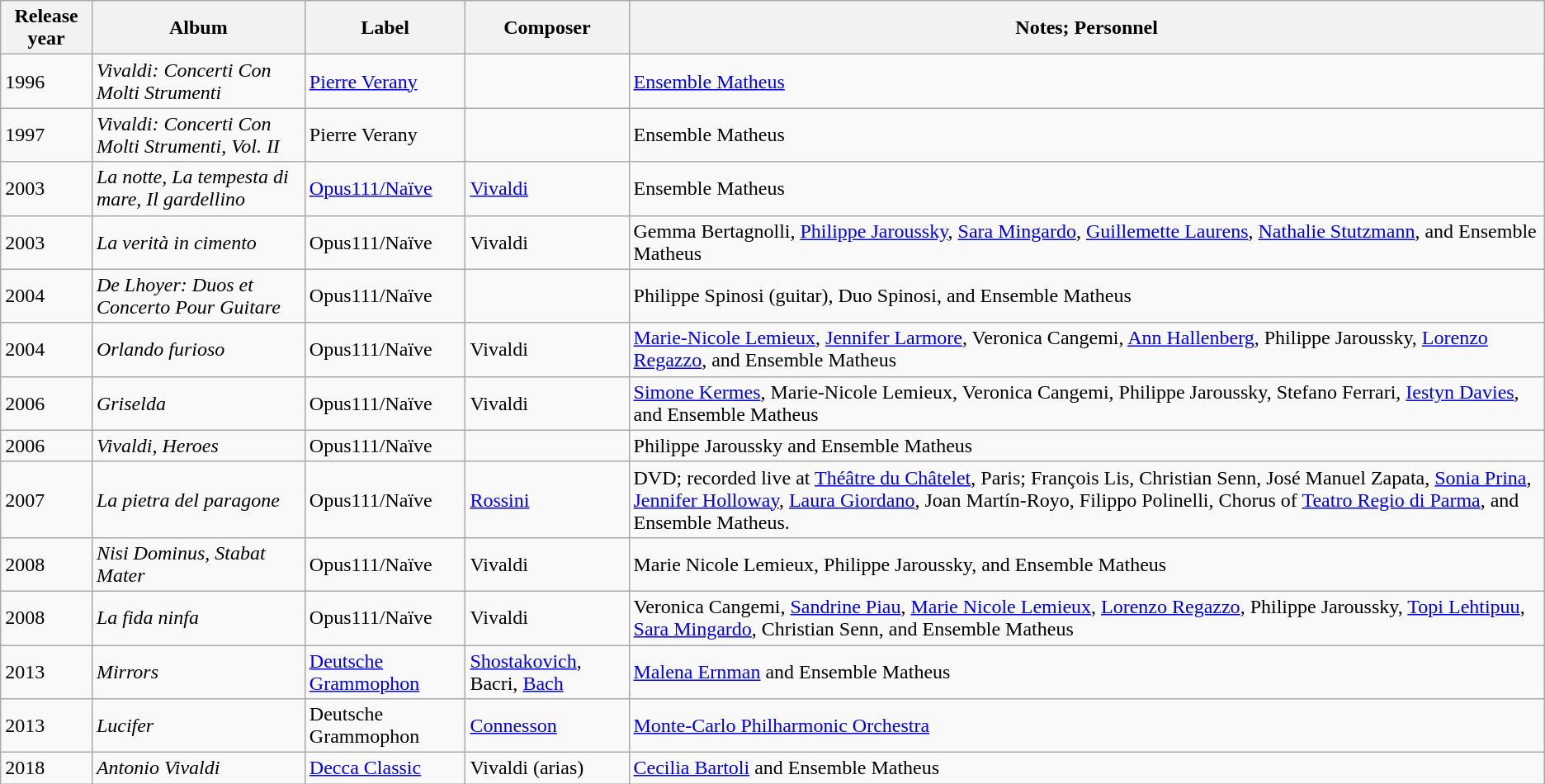<table class="wikitable sortable mw-collapsible">
<tr>
<th>Release year</th>
<th>Album</th>
<th>Label</th>
<th>Composer</th>
<th>Notes; Personnel</th>
</tr>
<tr>
<td>1996</td>
<td><em>Vivaldi: Concerti Con Molti Strumenti</em></td>
<td><a href='#'>Pierre Verany</a></td>
<td></td>
<td><a href='#'>Ensemble Matheus</a></td>
</tr>
<tr>
<td>1997</td>
<td><em>Vivaldi: Concerti Con Molti Strumenti, Vol. II</em></td>
<td>Pierre Verany</td>
<td></td>
<td>Ensemble Matheus</td>
</tr>
<tr>
<td>2003</td>
<td><em>La notte, La tempesta di mare, Il gardellino</em></td>
<td><a href='#'>Opus111/Naïve</a></td>
<td><a href='#'>Vivaldi</a></td>
<td>Ensemble Matheus</td>
</tr>
<tr>
<td>2003</td>
<td><em>La verità in cimento</em></td>
<td>Opus111/Naïve</td>
<td>Vivaldi</td>
<td>Gemma Bertagnolli, <a href='#'>Philippe Jaroussky</a>, <a href='#'>Sara Mingardo</a>, <a href='#'>Guillemette Laurens</a>, <a href='#'>Nathalie Stutzmann</a>, and Ensemble Matheus</td>
</tr>
<tr>
<td>2004</td>
<td><em>De Lhoyer: Duos et Concerto Pour Guitare</em></td>
<td>Opus111/Naïve</td>
<td></td>
<td>Philippe Spinosi (guitar), Duo Spinosi, and Ensemble Matheus</td>
</tr>
<tr>
<td>2004</td>
<td><em>Orlando furioso</em></td>
<td>Opus111/Naïve</td>
<td>Vivaldi</td>
<td><a href='#'>Marie-Nicole Lemieux</a>, <a href='#'>Jennifer Larmore</a>, Veronica Cangemi, <a href='#'>Ann Hallenberg</a>, Philippe Jaroussky, <a href='#'>Lorenzo Regazzo</a>, and Ensemble Matheus</td>
</tr>
<tr>
<td>2006</td>
<td><em>Griselda</em></td>
<td>Opus111/Naïve</td>
<td>Vivaldi</td>
<td><a href='#'>Simone Kermes</a>, Marie-Nicole Lemieux, Veronica Cangemi, Philippe Jaroussky, Stefano Ferrari, <a href='#'>Iestyn Davies</a>, and Ensemble Matheus</td>
</tr>
<tr>
<td>2006</td>
<td><em>Vivaldi, Heroes</em></td>
<td>Opus111/Naïve</td>
<td></td>
<td>Philippe Jaroussky and Ensemble Matheus</td>
</tr>
<tr>
<td>2007</td>
<td><em>La pietra del paragone</em></td>
<td>Opus111/Naïve</td>
<td><a href='#'>Rossini</a></td>
<td>DVD; recorded live at <a href='#'>Théâtre du Châtelet</a>, Paris; François Lis, Christian Senn, José Manuel Zapata, <a href='#'>Sonia Prina</a>, <a href='#'>Jennifer Holloway</a>, <a href='#'>Laura Giordano</a>, Joan Martín-Royo, Filippo Polinelli, Chorus of <a href='#'>Teatro Regio di Parma</a>, and Ensemble Matheus.</td>
</tr>
<tr>
<td>2008</td>
<td><em>Nisi Dominus, Stabat Mater</em></td>
<td>Opus111/Naïve</td>
<td>Vivaldi</td>
<td>Marie Nicole Lemieux, Philippe Jaroussky, and Ensemble Matheus</td>
</tr>
<tr>
<td>2008</td>
<td><em>La fida ninfa</em></td>
<td>Opus111/Naïve</td>
<td>Vivaldi</td>
<td>Veronica Cangemi, <a href='#'>Sandrine Piau</a>, <a href='#'>Marie Nicole Lemieux</a>, <a href='#'>Lorenzo Regazzo</a>, Philippe Jaroussky, <a href='#'>Topi Lehtipuu</a>, <a href='#'>Sara Mingardo</a>, Christian Senn, and Ensemble Matheus</td>
</tr>
<tr>
<td>2013</td>
<td><em>Mirrors</em></td>
<td><a href='#'>Deutsche Grammophon</a></td>
<td><a href='#'>Shostakovich</a>, Bacri, <a href='#'>Bach</a></td>
<td><a href='#'>Malena Ernman</a> and Ensemble Matheus</td>
</tr>
<tr>
<td>2013</td>
<td><em>Lucifer</em></td>
<td>Deutsche Grammophon</td>
<td><a href='#'>Connesson</a></td>
<td><a href='#'>Monte-Carlo Philharmonic Orchestra</a></td>
</tr>
<tr>
<td>2018</td>
<td><em>Antonio Vivaldi</em></td>
<td><a href='#'>Decca Classic</a></td>
<td>Vivaldi (arias)</td>
<td><a href='#'>Cecilia Bartoli</a> and Ensemble Matheus</td>
</tr>
</table>
